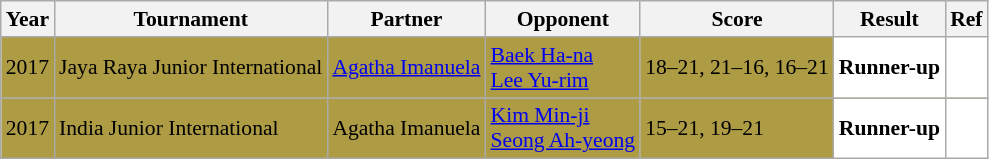<table class="sortable wikitable" style="font-size: 90%;">
<tr>
<th>Year</th>
<th>Tournament</th>
<th>Partner</th>
<th>Opponent</th>
<th>Score</th>
<th>Result</th>
<th>Ref</th>
</tr>
<tr style="background:#AE9C45">
<td align="center">2017</td>
<td align="left">Jaya Raya Junior International</td>
<td align="left"> <a href='#'>Agatha Imanuela</a></td>
<td align="left"> <a href='#'>Baek Ha-na</a><br> <a href='#'>Lee Yu-rim</a></td>
<td align="left">18–21, 21–16, 16–21</td>
<td style="text-align:left; background:white"> <strong>Runner-up</strong></td>
<td style="text-align:center; background:white"></td>
</tr>
<tr style="background:#AE9C45">
<td align="center">2017</td>
<td align="left">India Junior International</td>
<td align="left"> Agatha Imanuela</td>
<td align="left"> <a href='#'>Kim Min-ji</a><br> <a href='#'>Seong Ah-yeong</a></td>
<td align="left">15–21, 19–21</td>
<td style="text-align:left; background:white"> <strong>Runner-up</strong></td>
<td style="text-align:center; background:white"></td>
</tr>
</table>
